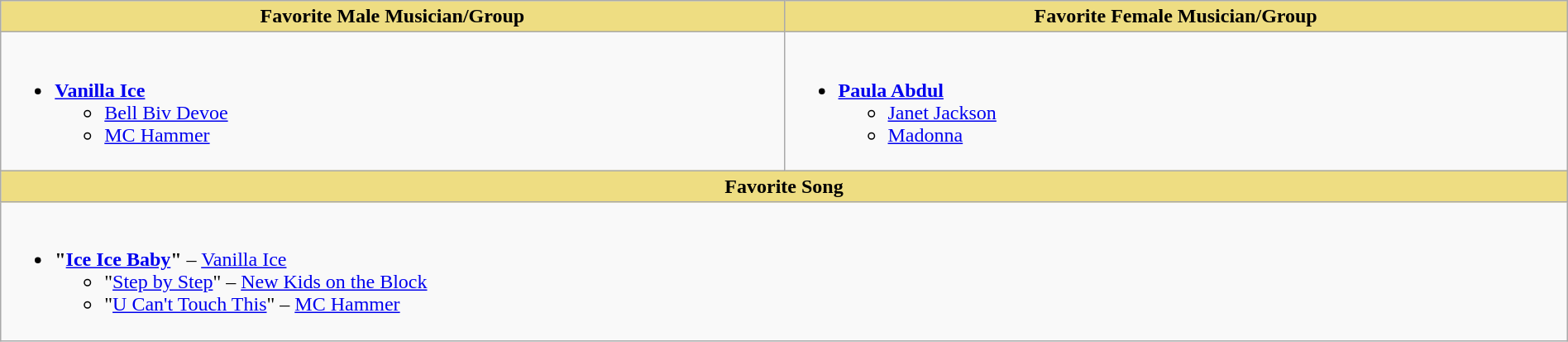<table class="wikitable" style="width:100%">
<tr>
<th style="background:#EEDD82; width:50%">Favorite Male Musician/Group</th>
<th style="background:#EEDD82; width:50%">Favorite Female Musician/Group</th>
</tr>
<tr>
<td valign="top"><br><ul><li><strong><a href='#'>Vanilla Ice</a></strong><ul><li><a href='#'>Bell Biv Devoe</a></li><li><a href='#'>MC Hammer</a></li></ul></li></ul></td>
<td valign="top"><br><ul><li><strong><a href='#'>Paula Abdul</a></strong><ul><li><a href='#'>Janet Jackson</a></li><li><a href='#'>Madonna</a></li></ul></li></ul></td>
</tr>
<tr>
<th style="background:#EEDD82;" colspan="2">Favorite Song</th>
</tr>
<tr>
<td colspan="2" valign="top"><br><ul><li><strong>"<a href='#'>Ice Ice Baby</a>"</strong> – <a href='#'>Vanilla Ice</a><ul><li>"<a href='#'>Step by Step</a>" – <a href='#'>New Kids on the Block</a></li><li>"<a href='#'>U Can't Touch This</a>" – <a href='#'>MC Hammer</a></li></ul></li></ul></td>
</tr>
</table>
